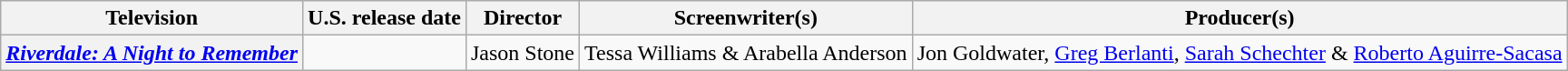<table class="wikitable plainrowheaders" style="text-align:center">
<tr>
<th>Television</th>
<th>U.S. release date</th>
<th>Director</th>
<th>Screenwriter(s)</th>
<th>Producer(s)</th>
</tr>
<tr>
<th scope="row" style="text-align:left"><em><a href='#'>Riverdale: A Night to Remember</a></em></th>
<td style="text-align:left"></td>
<td>Jason Stone</td>
<td>Tessa Williams & Arabella Anderson</td>
<td>Jon Goldwater, <a href='#'>Greg Berlanti</a>, <a href='#'>Sarah Schechter</a> & <a href='#'>Roberto Aguirre-Sacasa</a></td>
</tr>
</table>
